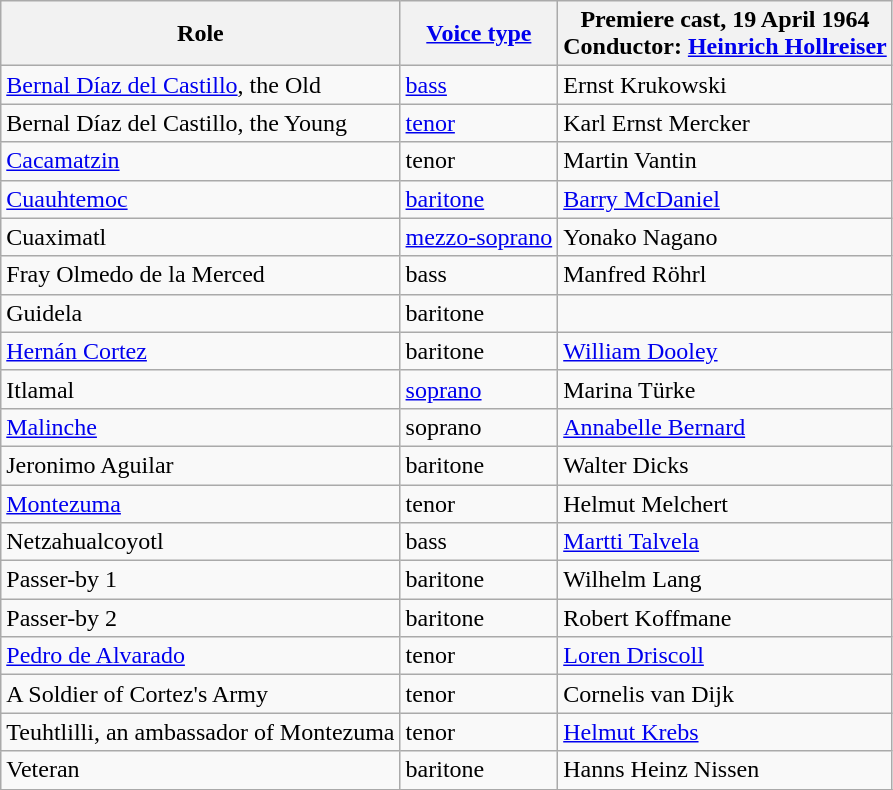<table class="wikitable">
<tr>
<th>Role</th>
<th><a href='#'>Voice type</a></th>
<th>Premiere cast, 19 April 1964<br>Conductor: <a href='#'>Heinrich Hollreiser</a></th>
</tr>
<tr>
<td><a href='#'>Bernal Díaz del Castillo</a>, the Old</td>
<td><a href='#'>bass</a></td>
<td>Ernst Krukowski</td>
</tr>
<tr>
<td>Bernal Díaz del Castillo, the Young</td>
<td><a href='#'>tenor</a></td>
<td>Karl Ernst Mercker</td>
</tr>
<tr>
<td><a href='#'>Cacamatzin</a></td>
<td>tenor</td>
<td>Martin Vantin</td>
</tr>
<tr>
<td><a href='#'>Cuauhtemoc</a></td>
<td><a href='#'>baritone</a></td>
<td><a href='#'>Barry McDaniel</a></td>
</tr>
<tr>
<td>Cuaximatl</td>
<td><a href='#'>mezzo-soprano</a></td>
<td>Yonako Nagano</td>
</tr>
<tr>
<td>Fray Olmedo de la Merced</td>
<td>bass</td>
<td>Manfred Röhrl</td>
</tr>
<tr>
<td>Guidela</td>
<td>baritone</td>
<td></td>
</tr>
<tr>
<td><a href='#'>Hernán Cortez</a></td>
<td>baritone</td>
<td><a href='#'>William Dooley</a></td>
</tr>
<tr>
<td>Itlamal</td>
<td><a href='#'>soprano</a></td>
<td>Marina Türke</td>
</tr>
<tr>
<td><a href='#'>Malinche</a></td>
<td>soprano</td>
<td><a href='#'>Annabelle Bernard</a></td>
</tr>
<tr>
<td>Jeronimo Aguilar</td>
<td>baritone</td>
<td>Walter Dicks</td>
</tr>
<tr>
<td><a href='#'>Montezuma</a></td>
<td>tenor</td>
<td>Helmut Melchert</td>
</tr>
<tr>
<td>Netzahualcoyotl</td>
<td>bass</td>
<td><a href='#'>Martti Talvela</a></td>
</tr>
<tr>
<td>Passer-by 1</td>
<td>baritone</td>
<td>Wilhelm Lang</td>
</tr>
<tr>
<td>Passer-by 2</td>
<td>baritone</td>
<td>Robert Koffmane</td>
</tr>
<tr>
<td><a href='#'>Pedro de Alvarado</a></td>
<td>tenor</td>
<td><a href='#'>Loren Driscoll</a></td>
</tr>
<tr>
<td>A Soldier of Cortez's Army</td>
<td>tenor</td>
<td>Cornelis van Dijk</td>
</tr>
<tr>
<td>Teuhtlilli, an ambassador of Montezuma</td>
<td>tenor</td>
<td><a href='#'>Helmut Krebs</a></td>
</tr>
<tr>
<td>Veteran</td>
<td>baritone</td>
<td>Hanns Heinz Nissen</td>
</tr>
<tr>
</tr>
</table>
